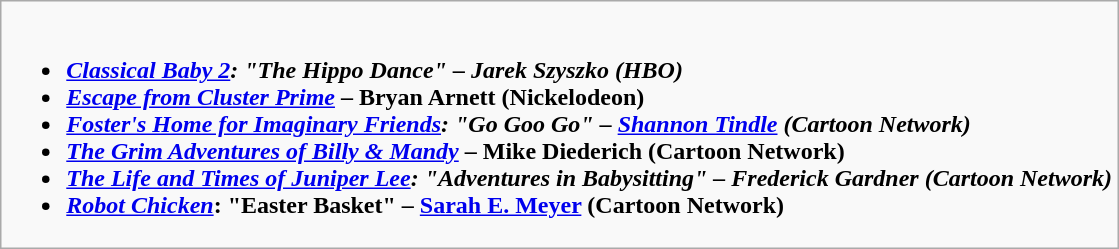<table class="wikitable">
<tr>
<td style="vertical-align:top;"><br><ul><li><strong><em><a href='#'>Classical Baby 2</a><em>: "The Hippo Dance" – Jarek Szyszko (HBO)<strong></li><li></em></strong><a href='#'>Escape from Cluster Prime</a></em> – Bryan Arnett (Nickelodeon)</strong></li><li><strong><em><a href='#'>Foster's Home for Imaginary Friends</a><em>: "Go Goo Go" – <a href='#'>Shannon Tindle</a> (Cartoon Network)<strong></li><li></em></strong><a href='#'>The Grim Adventures of Billy & Mandy</a></em> – Mike Diederich (Cartoon Network)</strong></li><li><strong><em><a href='#'>The Life and Times of Juniper Lee</a><em>: "Adventures in Babysitting" – Frederick Gardner (Cartoon Network)<strong></li><li></em></strong><a href='#'>Robot Chicken</a></em>: "Easter Basket" – <a href='#'>Sarah E. Meyer</a> (Cartoon Network)</strong></li></ul></td>
</tr>
</table>
